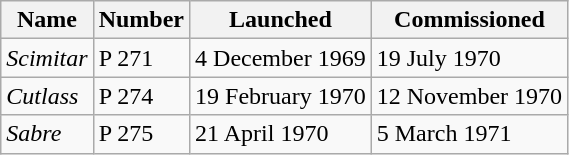<table Class="wikitable">
<tr>
<th>Name</th>
<th>Number</th>
<th>Launched</th>
<th>Commissioned</th>
</tr>
<tr>
<td><em>Scimitar</em></td>
<td>P 271</td>
<td>4 December 1969</td>
<td>19 July 1970</td>
</tr>
<tr>
<td><em>Cutlass</em></td>
<td>P 274</td>
<td>19 February 1970</td>
<td>12 November 1970</td>
</tr>
<tr>
<td><em>Sabre</em></td>
<td>P 275</td>
<td>21 April 1970</td>
<td>5 March 1971</td>
</tr>
</table>
